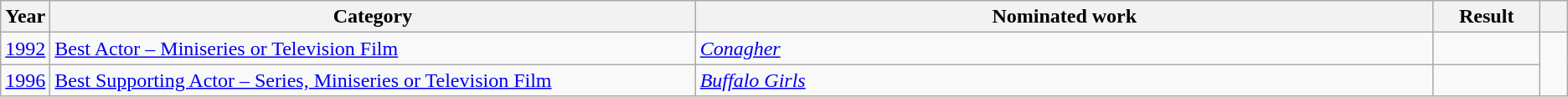<table class=wikitable>
<tr>
<th scope="col" style="width:1em;">Year</th>
<th scope="col" style="width:34em;">Category</th>
<th scope="col" style="width:39em;">Nominated work</th>
<th scope="col" style="width:5em;">Result</th>
<th scope="col" style="width:1em;"></th>
</tr>
<tr>
<td><a href='#'>1992</a></td>
<td><a href='#'>Best Actor – Miniseries or Television Film</a></td>
<td><em><a href='#'>Conagher</a></em></td>
<td></td>
<td rowspan="2" align="center"></td>
</tr>
<tr>
<td><a href='#'>1996</a></td>
<td><a href='#'>Best Supporting Actor – Series, Miniseries or Television Film</a></td>
<td><em><a href='#'>Buffalo Girls</a></em></td>
<td></td>
</tr>
</table>
